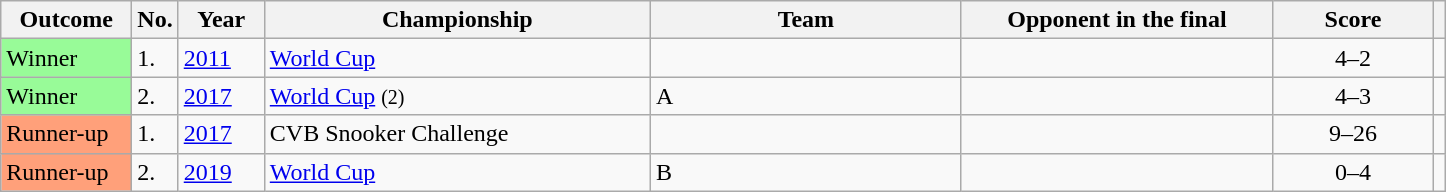<table class="sortable wikitable">
<tr>
<th width="80">Outcome</th>
<th width="20">No.</th>
<th width="50">Year</th>
<th width="250">Championship</th>
<th width="200">Team</th>
<th width="200">Opponent in the final</th>
<th align="center" width="100">Score</th>
<th></th>
</tr>
<tr>
<td style="background:#98FB98">Winner</td>
<td>1.</td>
<td><a href='#'>2011</a></td>
<td><a href='#'>World Cup</a></td>
<td></td>
<td></td>
<td align="center">4–2</td>
<td></td>
</tr>
<tr>
<td style="background:#98FB98">Winner</td>
<td>2.</td>
<td><a href='#'>2017</a></td>
<td><a href='#'>World Cup</a> <small>(2)</small></td>
<td> A</td>
<td></td>
<td align="center">4–3</td>
<td></td>
</tr>
<tr>
<td style="background:#ffa07a;">Runner-up</td>
<td>1.</td>
<td><a href='#'>2017</a></td>
<td>CVB Snooker Challenge</td>
<td></td>
<td></td>
<td align="center">9–26</td>
<td></td>
</tr>
<tr>
<td style="background:#ffa07a;">Runner-up</td>
<td>2.</td>
<td><a href='#'>2019</a></td>
<td><a href='#'>World Cup</a></td>
<td> B</td>
<td></td>
<td align="center">0–4</td>
<td></td>
</tr>
</table>
